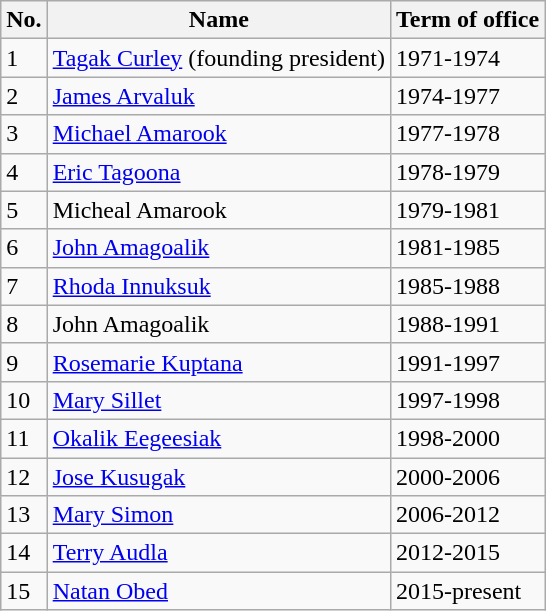<table class="wikitable">
<tr>
<th>No.</th>
<th>Name</th>
<th>Term of office</th>
</tr>
<tr>
<td>1</td>
<td><a href='#'>Tagak Curley</a> (founding president)</td>
<td>1971-1974</td>
</tr>
<tr>
<td>2</td>
<td><a href='#'>James Arvaluk</a></td>
<td>1974-1977</td>
</tr>
<tr>
<td>3</td>
<td><a href='#'>Michael Amarook</a></td>
<td>1977-1978</td>
</tr>
<tr>
<td>4</td>
<td><a href='#'>Eric Tagoona</a></td>
<td>1978-1979</td>
</tr>
<tr>
<td>5</td>
<td>Micheal Amarook</td>
<td>1979-1981</td>
</tr>
<tr>
<td>6</td>
<td><a href='#'>John Amagoalik</a></td>
<td>1981-1985</td>
</tr>
<tr>
<td>7</td>
<td><a href='#'>Rhoda Innuksuk</a></td>
<td>1985-1988</td>
</tr>
<tr>
<td>8</td>
<td>John Amagoalik</td>
<td>1988-1991</td>
</tr>
<tr>
<td>9</td>
<td><a href='#'>Rosemarie Kuptana</a></td>
<td>1991-1997</td>
</tr>
<tr>
<td>10</td>
<td><a href='#'>Mary Sillet</a></td>
<td>1997-1998</td>
</tr>
<tr>
<td>11</td>
<td><a href='#'>Okalik Eegeesiak</a></td>
<td>1998-2000</td>
</tr>
<tr>
<td>12</td>
<td><a href='#'>Jose Kusugak</a></td>
<td>2000-2006</td>
</tr>
<tr>
<td>13</td>
<td><a href='#'>Mary Simon</a></td>
<td>2006-2012</td>
</tr>
<tr>
<td>14</td>
<td><a href='#'>Terry Audla</a></td>
<td>2012-2015</td>
</tr>
<tr>
<td>15</td>
<td><a href='#'>Natan Obed</a></td>
<td>2015-present</td>
</tr>
</table>
